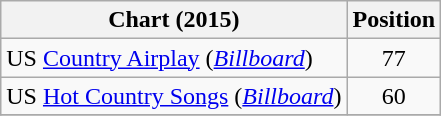<table class="wikitable sortable">
<tr>
<th scope="col">Chart (2015)</th>
<th scope="col">Position</th>
</tr>
<tr>
<td>US <a href='#'>Country Airplay</a> (<em><a href='#'>Billboard</a></em>)</td>
<td align="center">77</td>
</tr>
<tr>
<td>US <a href='#'>Hot Country Songs</a> (<em><a href='#'>Billboard</a></em>)</td>
<td align="center">60</td>
</tr>
<tr>
</tr>
</table>
